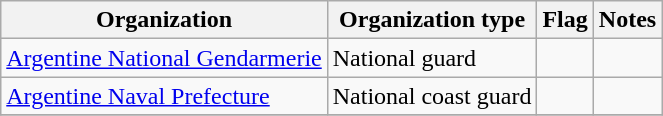<table class="wikitable">
<tr>
<th>Organization</th>
<th>Organization type</th>
<th>Flag</th>
<th>Notes</th>
</tr>
<tr>
<td><a href='#'>Argentine National Gendarmerie</a></td>
<td>National guard</td>
<td></td>
<td></td>
</tr>
<tr>
<td><a href='#'>Argentine Naval Prefecture</a></td>
<td>National coast guard</td>
<td></td>
<td></td>
</tr>
<tr>
</tr>
</table>
